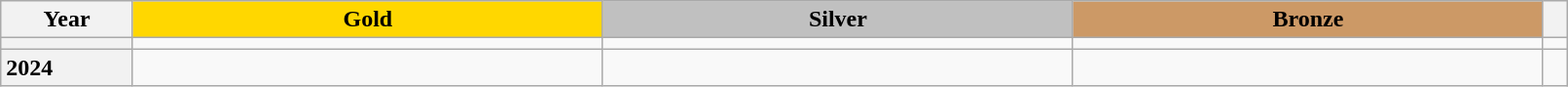<table class="wikitable unsortable" style="text-align:left; width:85%">
<tr>
<th scope="col" style="text-align:center">Year</th>
<td scope="col" style="text-align:center; width:30%; background:gold"><strong>Gold</strong></td>
<td scope="col" style="text-align:center; width:30%; background:silver"><strong>Silver</strong></td>
<td scope="col" style="text-align:center; width:30%; background:#c96"><strong>Bronze</strong></td>
<th scope="col" style="text-align:center"></th>
</tr>
<tr>
<th scope="row" style="text-align:left"></th>
<td></td>
<td></td>
<td></td>
<td></td>
</tr>
<tr>
<th scope="row" style="text-align:left">2024</th>
<td></td>
<td></td>
<td></td>
<td></td>
</tr>
</table>
